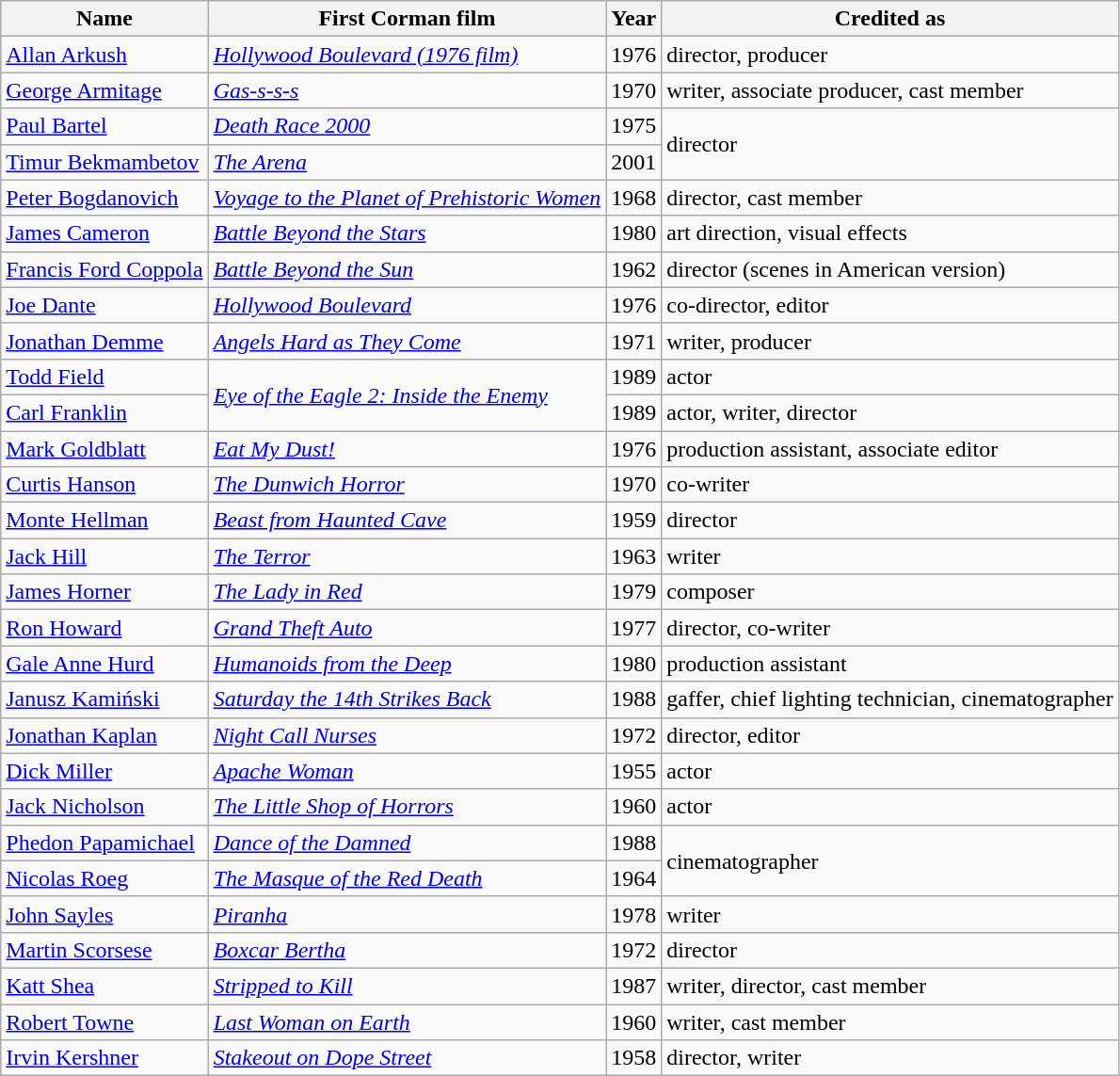<table class="wikitable sortable">
<tr>
<th>Name</th>
<th>First Corman film</th>
<th>Year</th>
<th>Credited as</th>
</tr>
<tr>
<td><a href='#'>Allan Arkush</a></td>
<td><em><a href='#'>Hollywood Boulevard (1976 film)</a></em></td>
<td>1976</td>
<td>director, producer</td>
</tr>
<tr>
<td><a href='#'>George Armitage</a></td>
<td><em><a href='#'>Gas-s-s-s</a></em></td>
<td>1970</td>
<td>writer, associate producer, cast member</td>
</tr>
<tr>
<td><a href='#'>Paul Bartel</a></td>
<td><em><a href='#'>Death Race 2000</a></em></td>
<td>1975</td>
<td rowspan="2">director</td>
</tr>
<tr>
<td><a href='#'>Timur Bekmambetov</a></td>
<td><em><a href='#'>The Arena</a></em></td>
<td>2001</td>
</tr>
<tr>
<td><a href='#'>Peter Bogdanovich</a></td>
<td><em><a href='#'>Voyage to the Planet of Prehistoric Women</a></em></td>
<td>1968</td>
<td>director, cast member</td>
</tr>
<tr>
<td><a href='#'>James Cameron</a></td>
<td><em><a href='#'>Battle Beyond the Stars</a></em></td>
<td>1980</td>
<td>art direction, visual effects</td>
</tr>
<tr>
<td><a href='#'>Francis Ford Coppola</a></td>
<td><em><a href='#'>Battle Beyond the Sun</a></em></td>
<td>1962</td>
<td>director (scenes in American version)</td>
</tr>
<tr>
<td><a href='#'>Joe Dante</a></td>
<td><em><a href='#'>Hollywood Boulevard</a></em></td>
<td>1976</td>
<td>co-director, editor</td>
</tr>
<tr>
<td><a href='#'>Jonathan Demme</a></td>
<td><em><a href='#'>Angels Hard as They Come</a></em></td>
<td>1971</td>
<td>writer, producer</td>
</tr>
<tr>
<td><a href='#'>Todd Field</a></td>
<td rowspan="2"><em><a href='#'>Eye of the Eagle 2: Inside the Enemy</a></em></td>
<td>1989</td>
<td>actor</td>
</tr>
<tr>
<td><a href='#'>Carl Franklin</a></td>
<td>1989</td>
<td>actor, writer, director</td>
</tr>
<tr>
<td><a href='#'>Mark Goldblatt</a></td>
<td><em><a href='#'>Eat My Dust!</a></em></td>
<td>1976</td>
<td>production assistant, associate editor</td>
</tr>
<tr>
<td><a href='#'>Curtis Hanson</a></td>
<td><em><a href='#'>The Dunwich Horror</a></em></td>
<td>1970</td>
<td>co-writer</td>
</tr>
<tr>
<td><a href='#'>Monte Hellman</a></td>
<td><em><a href='#'>Beast from Haunted Cave</a></em></td>
<td>1959</td>
<td>director</td>
</tr>
<tr>
<td><a href='#'>Jack Hill</a></td>
<td><em><a href='#'>The Terror</a></em></td>
<td>1963</td>
<td>writer</td>
</tr>
<tr>
<td><a href='#'>James Horner</a></td>
<td><a href='#'><em>The Lady in Red</em></a></td>
<td>1979</td>
<td>composer</td>
</tr>
<tr>
<td><a href='#'>Ron Howard</a></td>
<td><em><a href='#'>Grand Theft Auto</a></em></td>
<td>1977</td>
<td>director, co-writer</td>
</tr>
<tr>
<td><a href='#'>Gale Anne Hurd</a></td>
<td><em><a href='#'>Humanoids from the Deep</a></em></td>
<td>1980</td>
<td>production assistant</td>
</tr>
<tr>
<td><a href='#'>Janusz Kamiński</a></td>
<td><em><a href='#'>Saturday the 14th Strikes Back</a></em></td>
<td>1988</td>
<td>gaffer, chief lighting technician, cinematographer</td>
</tr>
<tr>
<td><a href='#'>Jonathan Kaplan</a></td>
<td><em><a href='#'>Night Call Nurses</a></em></td>
<td>1972</td>
<td>director, editor</td>
</tr>
<tr>
<td><a href='#'>Dick Miller</a></td>
<td><em><a href='#'>Apache Woman</a></em></td>
<td>1955</td>
<td>actor</td>
</tr>
<tr>
<td><a href='#'>Jack Nicholson</a></td>
<td><em><a href='#'>The Little Shop of Horrors</a></em></td>
<td>1960</td>
<td>actor</td>
</tr>
<tr>
<td><a href='#'>Phedon Papamichael</a></td>
<td><em><a href='#'>Dance of the Damned</a></em></td>
<td>1988</td>
<td rowspan="2">cinematographer</td>
</tr>
<tr>
<td><a href='#'>Nicolas Roeg</a></td>
<td><em><a href='#'>The Masque of the Red Death</a></em></td>
<td>1964</td>
</tr>
<tr>
<td><a href='#'>John Sayles</a></td>
<td><em><a href='#'>Piranha</a></em></td>
<td>1978</td>
<td>writer</td>
</tr>
<tr>
<td><a href='#'>Martin Scorsese</a></td>
<td><em><a href='#'>Boxcar Bertha</a></em></td>
<td>1972</td>
<td>director</td>
</tr>
<tr>
<td><a href='#'>Katt Shea</a></td>
<td><em><a href='#'>Stripped to Kill</a></em></td>
<td>1987</td>
<td>writer, director, cast member</td>
</tr>
<tr>
<td><a href='#'>Robert Towne</a></td>
<td><em><a href='#'>Last Woman on Earth</a></em></td>
<td>1960</td>
<td>writer, cast member</td>
</tr>
<tr>
<td><a href='#'>Irvin Kershner</a></td>
<td><em><a href='#'>Stakeout on Dope Street</a></em></td>
<td>1958</td>
<td>director, writer</td>
</tr>
</table>
